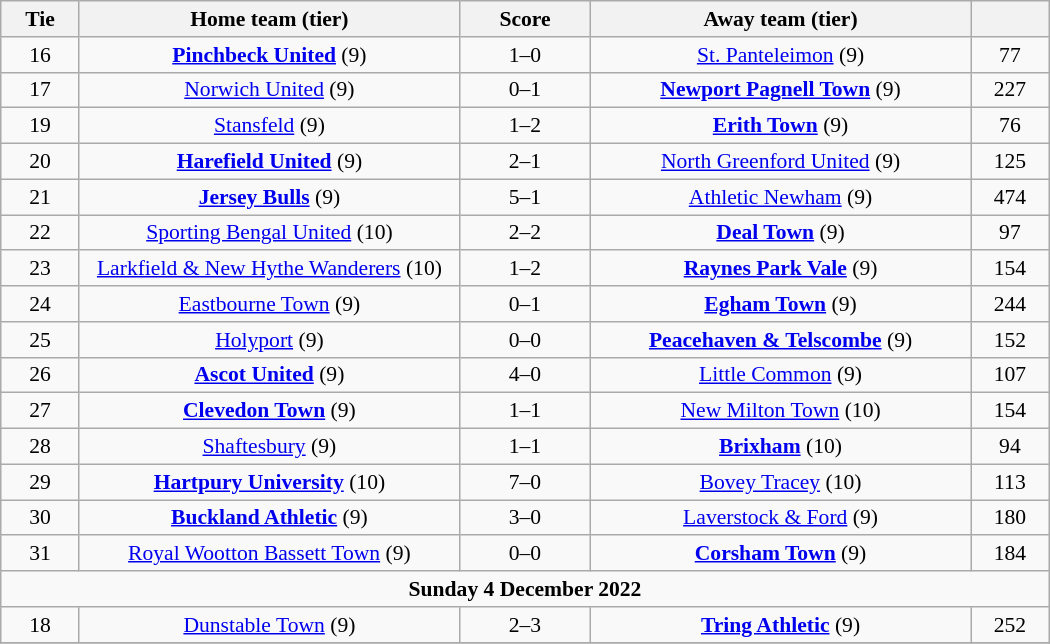<table class="wikitable" style="width:700px;text-align:center;font-size:90%">
<tr>
<th scope="col" style="width: 7.50%">Tie</th>
<th scope="col" style="width:36.25%">Home team (tier)</th>
<th scope="col" style="width:12.50%">Score</th>
<th scope="col" style="width:36.25%">Away team (tier)</th>
<th scope="col" style="width: 7.50%"></th>
</tr>
<tr>
<td>16</td>
<td><strong><a href='#'>Pinchbeck United</a></strong> (9)</td>
<td>1–0</td>
<td><a href='#'>St. Panteleimon</a> (9)</td>
<td>77</td>
</tr>
<tr>
<td>17</td>
<td><a href='#'>Norwich United</a> (9)</td>
<td>0–1</td>
<td><strong><a href='#'>Newport Pagnell Town</a></strong> (9)</td>
<td>227</td>
</tr>
<tr>
<td>19</td>
<td><a href='#'>Stansfeld</a> (9)</td>
<td>1–2</td>
<td><strong><a href='#'>Erith Town</a></strong> (9)</td>
<td>76</td>
</tr>
<tr>
<td>20</td>
<td><strong><a href='#'>Harefield United</a></strong> (9)</td>
<td>2–1</td>
<td><a href='#'>North Greenford United</a> (9)</td>
<td>125</td>
</tr>
<tr>
<td>21</td>
<td><strong><a href='#'>Jersey Bulls</a></strong> (9)</td>
<td>5–1</td>
<td><a href='#'>Athletic Newham</a> (9)</td>
<td>474</td>
</tr>
<tr>
<td>22</td>
<td><a href='#'>Sporting Bengal United</a> (10)</td>
<td>2–2 </td>
<td><strong><a href='#'>Deal Town</a></strong> (9)</td>
<td>97</td>
</tr>
<tr>
<td>23</td>
<td><a href='#'>Larkfield & New Hythe Wanderers</a> (10)</td>
<td>1–2</td>
<td><strong><a href='#'>Raynes Park Vale</a></strong> (9)</td>
<td>154</td>
</tr>
<tr>
<td>24</td>
<td><a href='#'>Eastbourne Town</a> (9)</td>
<td>0–1</td>
<td><strong><a href='#'>Egham Town</a></strong> (9)</td>
<td>244</td>
</tr>
<tr>
<td>25</td>
<td><a href='#'>Holyport</a> (9)</td>
<td>0–0 </td>
<td><strong><a href='#'>Peacehaven & Telscombe</a></strong> (9)</td>
<td>152</td>
</tr>
<tr>
<td>26</td>
<td><strong><a href='#'>Ascot United</a></strong> (9)</td>
<td>4–0</td>
<td><a href='#'>Little Common</a> (9)</td>
<td>107</td>
</tr>
<tr>
<td>27</td>
<td><strong><a href='#'>Clevedon Town</a></strong> (9)</td>
<td>1–1 </td>
<td><a href='#'>New Milton Town</a> (10)</td>
<td>154</td>
</tr>
<tr>
<td>28</td>
<td><a href='#'>Shaftesbury</a> (9)</td>
<td>1–1 </td>
<td><strong><a href='#'>Brixham</a></strong> (10)</td>
<td>94</td>
</tr>
<tr>
<td>29</td>
<td><strong><a href='#'>Hartpury University</a></strong> (10)</td>
<td>7–0</td>
<td><a href='#'>Bovey Tracey</a> (10)</td>
<td>113</td>
</tr>
<tr>
<td>30</td>
<td><strong><a href='#'>Buckland Athletic</a></strong> (9)</td>
<td>3–0</td>
<td><a href='#'>Laverstock & Ford</a> (9)</td>
<td>180</td>
</tr>
<tr>
<td>31</td>
<td><a href='#'>Royal Wootton Bassett Town</a> (9)</td>
<td>0–0 </td>
<td><strong><a href='#'>Corsham Town</a></strong> (9)</td>
<td>184</td>
</tr>
<tr>
<td colspan="5"><strong>Sunday 4 December 2022</strong></td>
</tr>
<tr>
<td>18</td>
<td><a href='#'>Dunstable Town</a> (9)</td>
<td>2–3</td>
<td><strong><a href='#'>Tring Athletic</a></strong> (9)</td>
<td>252</td>
</tr>
<tr>
</tr>
</table>
